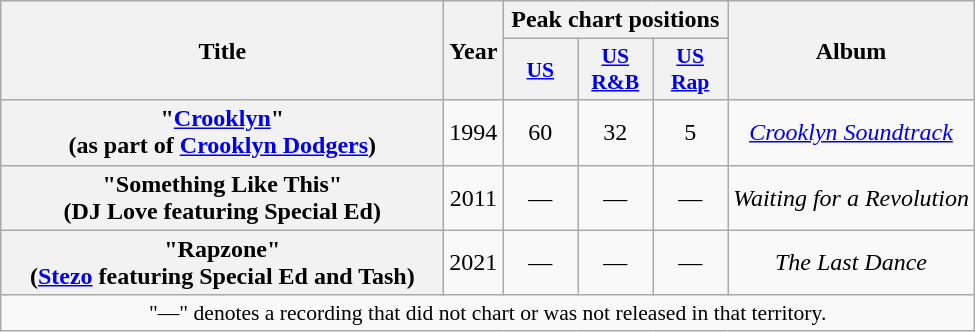<table class="wikitable plainrowheaders" style="text-align:center;" border="1">
<tr>
<th scope="col" rowspan="2" style="width:18em;">Title</th>
<th scope="col" rowspan="2">Year</th>
<th scope="col" colspan="3">Peak chart positions</th>
<th scope="col" rowspan="2">Album</th>
</tr>
<tr>
<th scope="col" style="width:3em;font-size:90%;"><a href='#'>US</a><br></th>
<th scope="col" style="width:3em;font-size:90%;"><a href='#'>US R&B</a><br></th>
<th scope="col" style="width:3em;font-size:90%;"><a href='#'>US Rap</a><br></th>
</tr>
<tr>
<th scope="row">"<a href='#'>Crooklyn</a>"<br><span>(as part of <a href='#'>Crooklyn Dodgers</a>)</span></th>
<td>1994</td>
<td style="text-align:center;">60</td>
<td style="text-align:center;">32</td>
<td style="text-align:center;">5</td>
<td><em><a href='#'>Crooklyn Soundtrack</a></em></td>
</tr>
<tr>
<th scope="row">"Something Like This"<br><span>(DJ Love featuring Special Ed)</span></th>
<td>2011</td>
<td style="text-align:center;">—</td>
<td style="text-align:center;">—</td>
<td style="text-align:center;">—</td>
<td><em>Waiting for a Revolution</em></td>
</tr>
<tr>
<th scope="row">"Rapzone"<br><span>(<a href='#'>Stezo</a> featuring Special Ed and Tash)</span></th>
<td>2021</td>
<td style="text-align:center;">—</td>
<td style="text-align:center;">—</td>
<td style="text-align:center;">—</td>
<td><em>The Last Dance</em></td>
</tr>
<tr>
<td colspan="15" style="font-size:90%">"—" denotes a recording that did not chart or was not released in that territory.</td>
</tr>
</table>
